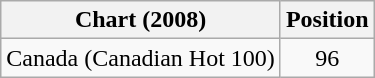<table class="wikitable plainrowheaders" style="text-align:center">
<tr>
<th scope="col">Chart (2008)</th>
<th scope="col">Position</th>
</tr>
<tr>
<td>Canada (Canadian Hot 100)</td>
<td>96</td>
</tr>
</table>
